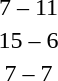<table style="text-align:center">
<tr>
<th width=200></th>
<th width=100></th>
<th width=200></th>
</tr>
<tr>
<td align=right></td>
<td>7 – 11</td>
<td align=left><strong></strong></td>
</tr>
<tr>
<td align=right><strong></strong></td>
<td>15 – 6</td>
<td align=left></td>
</tr>
<tr>
<td align=right><strong></strong></td>
<td>7 – 7</td>
<td align=left><strong></strong></td>
</tr>
</table>
